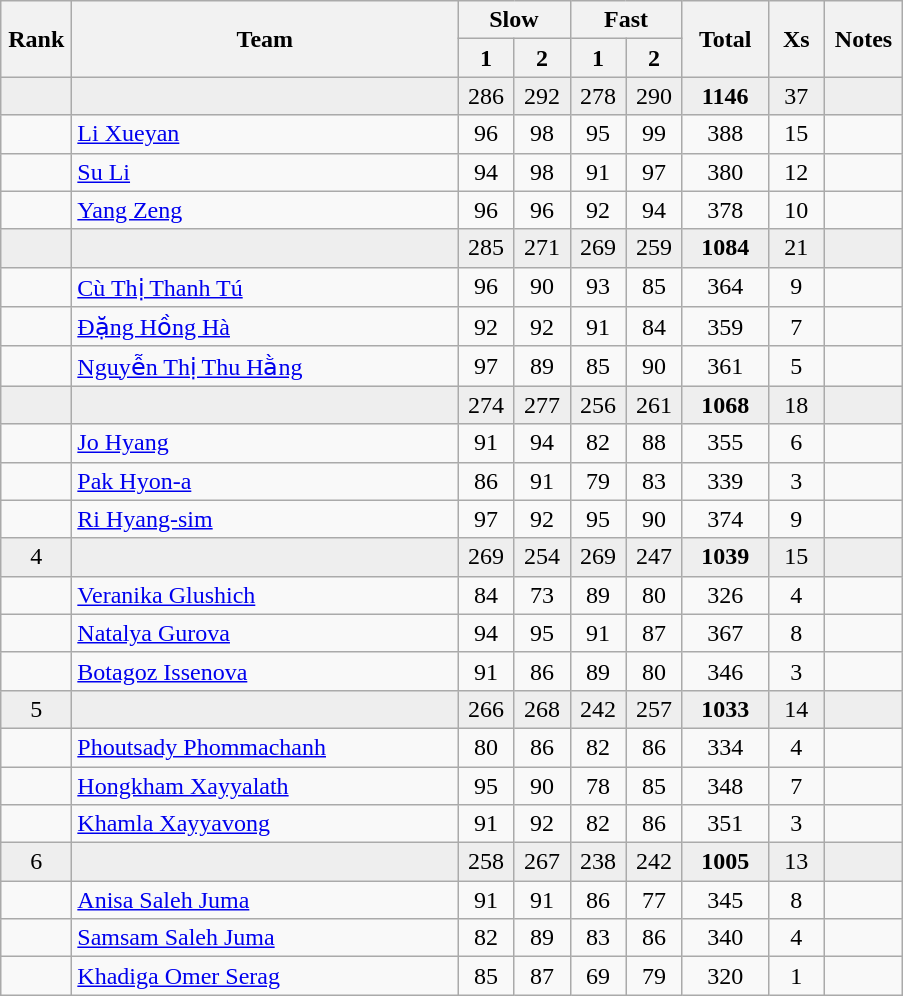<table class="wikitable" style="text-align:center">
<tr>
<th rowspan=2 width=40>Rank</th>
<th rowspan=2 width=250>Team</th>
<th colspan=2>Slow</th>
<th colspan=2>Fast</th>
<th rowspan=2 width=50>Total</th>
<th rowspan=2 width=30>Xs</th>
<th rowspan=2 width=45>Notes</th>
</tr>
<tr>
<th width=30>1</th>
<th width=30>2</th>
<th width=30>1</th>
<th width=30>2</th>
</tr>
<tr bgcolor=eeeeee>
<td></td>
<td align=left></td>
<td>286</td>
<td>292</td>
<td>278</td>
<td>290</td>
<td><strong>1146</strong></td>
<td>37</td>
<td></td>
</tr>
<tr>
<td></td>
<td align=left><a href='#'>Li Xueyan</a></td>
<td>96</td>
<td>98</td>
<td>95</td>
<td>99</td>
<td>388</td>
<td>15</td>
<td></td>
</tr>
<tr>
<td></td>
<td align=left><a href='#'>Su Li</a></td>
<td>94</td>
<td>98</td>
<td>91</td>
<td>97</td>
<td>380</td>
<td>12</td>
<td></td>
</tr>
<tr>
<td></td>
<td align=left><a href='#'>Yang Zeng</a></td>
<td>96</td>
<td>96</td>
<td>92</td>
<td>94</td>
<td>378</td>
<td>10</td>
<td></td>
</tr>
<tr bgcolor=eeeeee>
<td></td>
<td align=left></td>
<td>285</td>
<td>271</td>
<td>269</td>
<td>259</td>
<td><strong>1084</strong></td>
<td>21</td>
<td></td>
</tr>
<tr>
<td></td>
<td align=left><a href='#'>Cù Thị Thanh Tú</a></td>
<td>96</td>
<td>90</td>
<td>93</td>
<td>85</td>
<td>364</td>
<td>9</td>
<td></td>
</tr>
<tr>
<td></td>
<td align=left><a href='#'>Đặng Hồng Hà</a></td>
<td>92</td>
<td>92</td>
<td>91</td>
<td>84</td>
<td>359</td>
<td>7</td>
<td></td>
</tr>
<tr>
<td></td>
<td align=left><a href='#'>Nguyễn Thị Thu Hằng</a></td>
<td>97</td>
<td>89</td>
<td>85</td>
<td>90</td>
<td>361</td>
<td>5</td>
<td></td>
</tr>
<tr bgcolor=eeeeee>
<td></td>
<td align=left></td>
<td>274</td>
<td>277</td>
<td>256</td>
<td>261</td>
<td><strong>1068</strong></td>
<td>18</td>
<td></td>
</tr>
<tr>
<td></td>
<td align=left><a href='#'>Jo Hyang</a></td>
<td>91</td>
<td>94</td>
<td>82</td>
<td>88</td>
<td>355</td>
<td>6</td>
<td></td>
</tr>
<tr>
<td></td>
<td align=left><a href='#'>Pak Hyon-a</a></td>
<td>86</td>
<td>91</td>
<td>79</td>
<td>83</td>
<td>339</td>
<td>3</td>
<td></td>
</tr>
<tr>
<td></td>
<td align=left><a href='#'>Ri Hyang-sim</a></td>
<td>97</td>
<td>92</td>
<td>95</td>
<td>90</td>
<td>374</td>
<td>9</td>
<td></td>
</tr>
<tr bgcolor=eeeeee>
<td>4</td>
<td align=left></td>
<td>269</td>
<td>254</td>
<td>269</td>
<td>247</td>
<td><strong>1039</strong></td>
<td>15</td>
<td></td>
</tr>
<tr>
<td></td>
<td align=left><a href='#'>Veranika Glushich</a></td>
<td>84</td>
<td>73</td>
<td>89</td>
<td>80</td>
<td>326</td>
<td>4</td>
<td></td>
</tr>
<tr>
<td></td>
<td align=left><a href='#'>Natalya Gurova</a></td>
<td>94</td>
<td>95</td>
<td>91</td>
<td>87</td>
<td>367</td>
<td>8</td>
<td></td>
</tr>
<tr>
<td></td>
<td align=left><a href='#'>Botagoz Issenova</a></td>
<td>91</td>
<td>86</td>
<td>89</td>
<td>80</td>
<td>346</td>
<td>3</td>
<td></td>
</tr>
<tr bgcolor=eeeeee>
<td>5</td>
<td align=left></td>
<td>266</td>
<td>268</td>
<td>242</td>
<td>257</td>
<td><strong>1033</strong></td>
<td>14</td>
<td></td>
</tr>
<tr>
<td></td>
<td align=left><a href='#'>Phoutsady Phommachanh</a></td>
<td>80</td>
<td>86</td>
<td>82</td>
<td>86</td>
<td>334</td>
<td>4</td>
<td></td>
</tr>
<tr>
<td></td>
<td align=left><a href='#'>Hongkham Xayyalath</a></td>
<td>95</td>
<td>90</td>
<td>78</td>
<td>85</td>
<td>348</td>
<td>7</td>
<td></td>
</tr>
<tr>
<td></td>
<td align=left><a href='#'>Khamla Xayyavong</a></td>
<td>91</td>
<td>92</td>
<td>82</td>
<td>86</td>
<td>351</td>
<td>3</td>
<td></td>
</tr>
<tr bgcolor=eeeeee>
<td>6</td>
<td align=left></td>
<td>258</td>
<td>267</td>
<td>238</td>
<td>242</td>
<td><strong>1005</strong></td>
<td>13</td>
<td></td>
</tr>
<tr>
<td></td>
<td align=left><a href='#'>Anisa Saleh Juma</a></td>
<td>91</td>
<td>91</td>
<td>86</td>
<td>77</td>
<td>345</td>
<td>8</td>
<td></td>
</tr>
<tr>
<td></td>
<td align=left><a href='#'>Samsam Saleh Juma</a></td>
<td>82</td>
<td>89</td>
<td>83</td>
<td>86</td>
<td>340</td>
<td>4</td>
<td></td>
</tr>
<tr>
<td></td>
<td align=left><a href='#'>Khadiga Omer Serag</a></td>
<td>85</td>
<td>87</td>
<td>69</td>
<td>79</td>
<td>320</td>
<td>1</td>
<td></td>
</tr>
</table>
